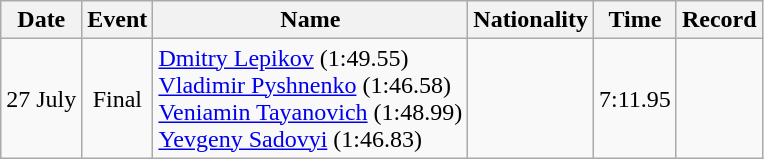<table class=wikitable style=text-align:center>
<tr>
<th>Date</th>
<th>Event</th>
<th>Name</th>
<th>Nationality</th>
<th>Time</th>
<th>Record</th>
</tr>
<tr>
<td>27 July</td>
<td>Final</td>
<td align=left><a href='#'>Dmitry Lepikov</a> (1:49.55)<br><a href='#'>Vladimir Pyshnenko</a> (1:46.58)<br><a href='#'>Veniamin Tayanovich</a> (1:48.99)<br><a href='#'>Yevgeny Sadovyi</a> (1:46.83)</td>
<td align=left></td>
<td>7:11.95</td>
<td></td>
</tr>
</table>
